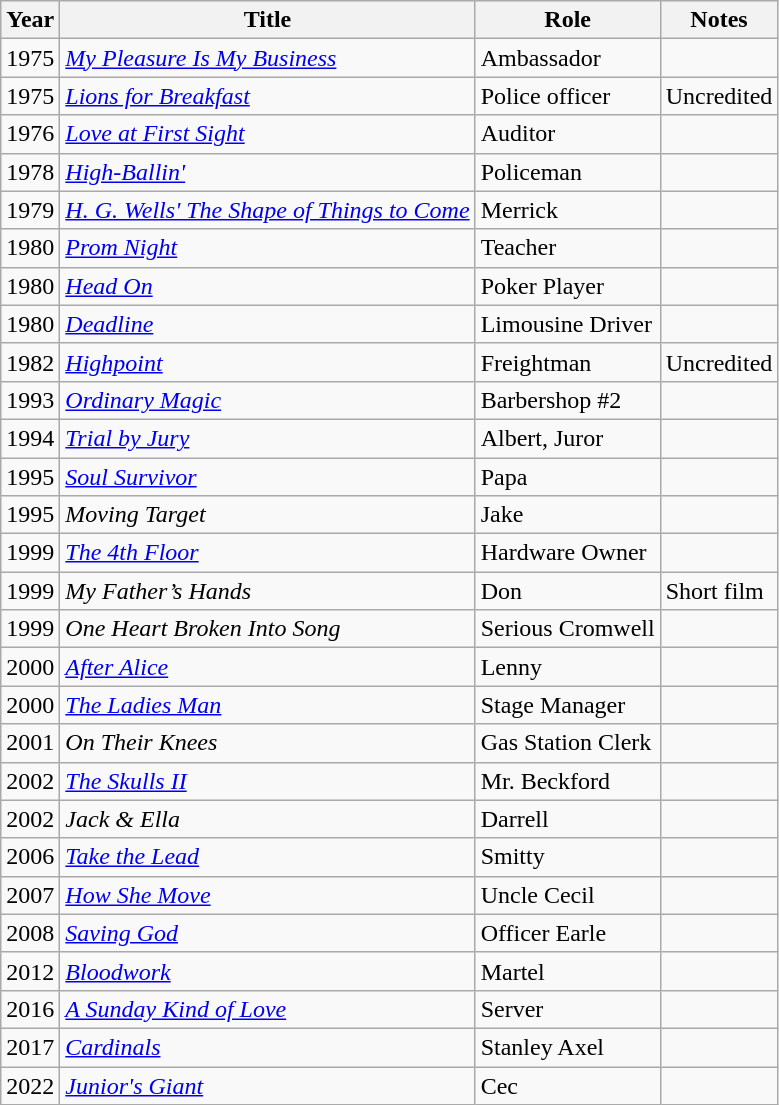<table class="wikitable sortable">
<tr>
<th>Year</th>
<th>Title</th>
<th>Role</th>
<th>Notes</th>
</tr>
<tr>
<td>1975</td>
<td><em><a href='#'>My Pleasure Is My Business</a></em></td>
<td>Ambassador</td>
<td></td>
</tr>
<tr>
<td>1975</td>
<td><em><a href='#'>Lions for Breakfast</a></em></td>
<td>Police officer</td>
<td>Uncredited</td>
</tr>
<tr>
<td>1976</td>
<td><em><a href='#'>Love at First Sight</a></em></td>
<td>Auditor</td>
<td></td>
</tr>
<tr>
<td>1978</td>
<td><em><a href='#'>High-Ballin'</a></em></td>
<td>Policeman</td>
<td></td>
</tr>
<tr>
<td>1979</td>
<td><em><a href='#'>H. G. Wells' The Shape of Things to Come</a></em></td>
<td>Merrick</td>
<td></td>
</tr>
<tr>
<td>1980</td>
<td><em><a href='#'>Prom Night</a></em></td>
<td>Teacher</td>
<td></td>
</tr>
<tr>
<td>1980</td>
<td><em><a href='#'>Head On</a></em></td>
<td>Poker Player</td>
<td></td>
</tr>
<tr>
<td>1980</td>
<td><em><a href='#'>Deadline</a></em></td>
<td>Limousine Driver</td>
<td></td>
</tr>
<tr>
<td>1982</td>
<td><em><a href='#'>Highpoint</a></em></td>
<td>Freightman</td>
<td>Uncredited</td>
</tr>
<tr>
<td>1993</td>
<td><em><a href='#'>Ordinary Magic</a></em></td>
<td>Barbershop #2</td>
<td></td>
</tr>
<tr>
<td>1994</td>
<td><em><a href='#'>Trial by Jury</a></em></td>
<td>Albert, Juror</td>
<td></td>
</tr>
<tr>
<td>1995</td>
<td><em><a href='#'>Soul Survivor</a></em></td>
<td>Papa</td>
<td></td>
</tr>
<tr>
<td>1995</td>
<td><em>Moving Target</em></td>
<td>Jake</td>
<td></td>
</tr>
<tr>
<td>1999</td>
<td data-sort-value="4th Floor, The"><em><a href='#'>The 4th Floor</a></em></td>
<td>Hardware Owner</td>
<td></td>
</tr>
<tr>
<td>1999</td>
<td><em>My Father’s Hands</em></td>
<td>Don</td>
<td>Short film</td>
</tr>
<tr>
<td>1999</td>
<td><em>One Heart Broken Into Song</em></td>
<td>Serious Cromwell</td>
<td></td>
</tr>
<tr>
<td>2000</td>
<td><em><a href='#'>After Alice</a></em></td>
<td>Lenny</td>
<td></td>
</tr>
<tr>
<td>2000</td>
<td data-sort-value="Ladies Man, The"><em><a href='#'>The Ladies Man</a></em></td>
<td>Stage Manager</td>
<td></td>
</tr>
<tr>
<td>2001</td>
<td><em>On Their Knees</em></td>
<td>Gas Station Clerk</td>
<td></td>
</tr>
<tr>
<td>2002</td>
<td data-sort-value="Skulls II, The"><em><a href='#'>The Skulls II</a></em></td>
<td>Mr. Beckford</td>
<td></td>
</tr>
<tr>
<td>2002</td>
<td><em>Jack & Ella</em></td>
<td>Darrell</td>
<td></td>
</tr>
<tr>
<td>2006</td>
<td><em><a href='#'>Take the Lead</a></em></td>
<td>Smitty</td>
<td></td>
</tr>
<tr>
<td>2007</td>
<td><em><a href='#'>How She Move</a></em></td>
<td>Uncle Cecil</td>
<td></td>
</tr>
<tr>
<td>2008</td>
<td><em><a href='#'>Saving God</a></em></td>
<td>Officer Earle</td>
<td></td>
</tr>
<tr>
<td>2012</td>
<td><em><a href='#'>Bloodwork</a></em></td>
<td>Martel</td>
<td></td>
</tr>
<tr>
<td>2016</td>
<td data-sort-value="Sunday Kind of Love, A"><em><a href='#'>A Sunday Kind of Love</a></em></td>
<td>Server</td>
<td></td>
</tr>
<tr>
<td>2017</td>
<td><em><a href='#'>Cardinals</a></em></td>
<td>Stanley Axel</td>
<td></td>
</tr>
<tr>
<td>2022</td>
<td><em><a href='#'>Junior's Giant</a></em></td>
<td>Cec</td>
<td></td>
</tr>
</table>
